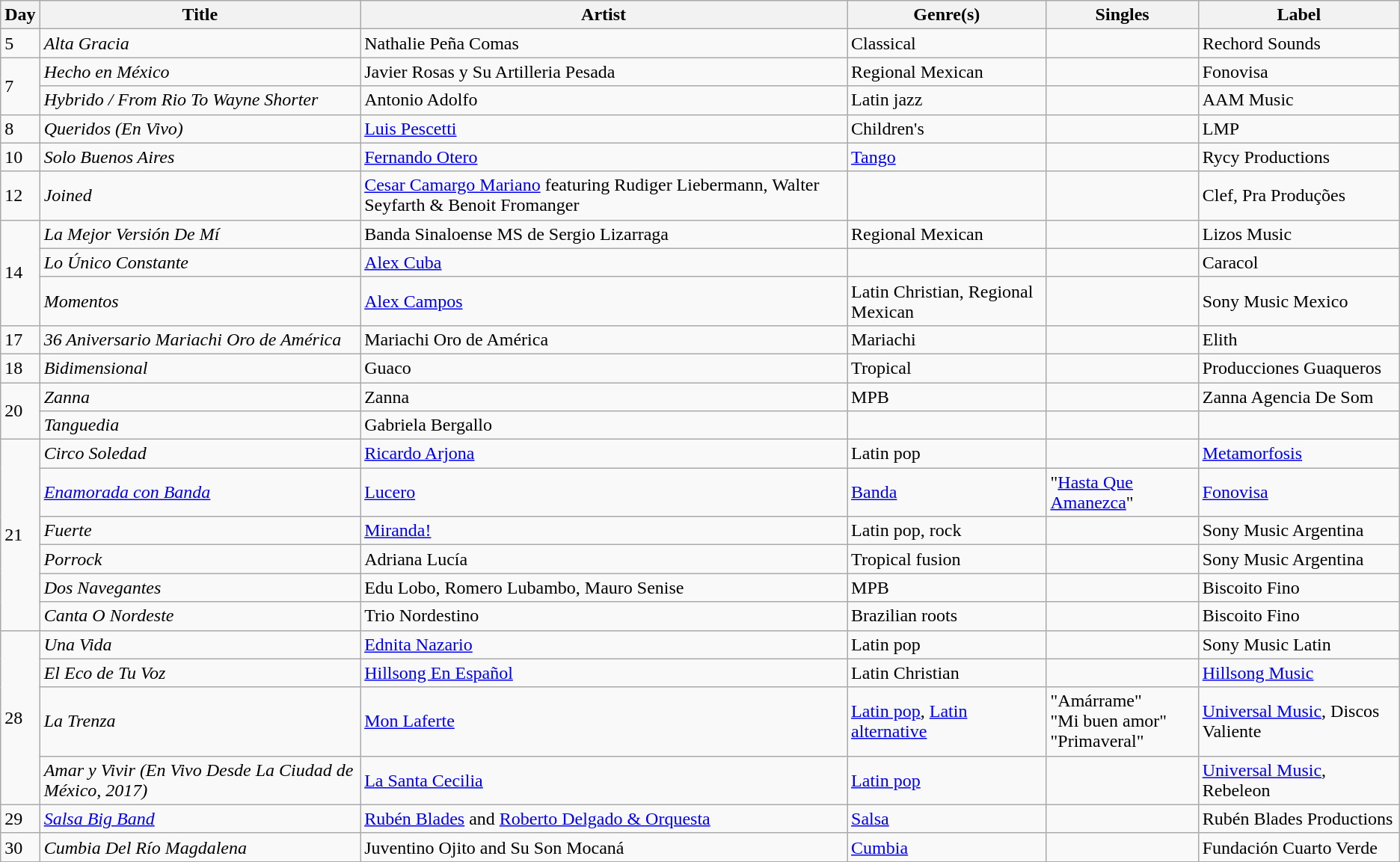<table class="wikitable sortable" style="text-align: left;">
<tr>
<th>Day</th>
<th>Title</th>
<th>Artist</th>
<th>Genre(s)</th>
<th>Singles</th>
<th>Label</th>
</tr>
<tr>
<td>5</td>
<td><em>Alta Gracia</em></td>
<td>Nathalie Peña Comas</td>
<td>Classical</td>
<td></td>
<td>Rechord Sounds</td>
</tr>
<tr>
<td rowspan="2">7</td>
<td><em>Hecho en México</em></td>
<td>Javier Rosas y Su Artilleria Pesada</td>
<td>Regional Mexican</td>
<td></td>
<td>Fonovisa</td>
</tr>
<tr>
<td><em>Hybrido / From Rio To Wayne Shorter</em></td>
<td>Antonio Adolfo</td>
<td>Latin jazz</td>
<td></td>
<td>AAM Music</td>
</tr>
<tr>
<td>8</td>
<td><em>Queridos (En Vivo)</em></td>
<td><a href='#'>Luis Pescetti</a></td>
<td>Children's</td>
<td></td>
<td>LMP</td>
</tr>
<tr>
<td>10</td>
<td><em>Solo Buenos Aires</em></td>
<td><a href='#'>Fernando Otero</a></td>
<td><a href='#'>Tango</a></td>
<td></td>
<td>Rycy Productions</td>
</tr>
<tr>
<td>12</td>
<td><em>Joined</em></td>
<td><a href='#'>Cesar Camargo Mariano</a> featuring Rudiger Liebermann, Walter Seyfarth & Benoit Fromanger</td>
<td></td>
<td></td>
<td>Clef, Pra Produções</td>
</tr>
<tr>
<td rowspan="3">14</td>
<td><em>La Mejor Versión De Mí</em></td>
<td>Banda Sinaloense MS de Sergio Lizarraga</td>
<td>Regional Mexican</td>
<td></td>
<td>Lizos Music</td>
</tr>
<tr>
<td><em>Lo Único Constante</em></td>
<td><a href='#'>Alex Cuba</a></td>
<td></td>
<td></td>
<td>Caracol</td>
</tr>
<tr>
<td><em>Momentos</em></td>
<td><a href='#'>Alex Campos</a></td>
<td>Latin Christian, Regional Mexican</td>
<td></td>
<td>Sony Music Mexico</td>
</tr>
<tr>
<td>17</td>
<td><em>36 Aniversario Mariachi Oro de América</em></td>
<td>Mariachi Oro de América</td>
<td>Mariachi</td>
<td></td>
<td>Elith</td>
</tr>
<tr>
<td>18</td>
<td><em>Bidimensional</em></td>
<td>Guaco</td>
<td>Tropical</td>
<td></td>
<td>Producciones Guaqueros</td>
</tr>
<tr>
<td rowspan="2">20</td>
<td><em>Zanna</em></td>
<td>Zanna</td>
<td>MPB</td>
<td></td>
<td>Zanna Agencia De Som</td>
</tr>
<tr>
<td><em>Tanguedia </em></td>
<td>Gabriela Bergallo</td>
<td></td>
<td></td>
<td></td>
</tr>
<tr>
<td rowspan="6">21</td>
<td><em>Circo Soledad</em></td>
<td><a href='#'>Ricardo Arjona</a></td>
<td>Latin pop</td>
<td></td>
<td><a href='#'>Metamorfosis</a></td>
</tr>
<tr>
<td><em><a href='#'>Enamorada con Banda</a></em></td>
<td><a href='#'>Lucero</a></td>
<td><a href='#'>Banda</a></td>
<td>"<a href='#'>Hasta Que Amanezca</a>"</td>
<td><a href='#'>Fonovisa</a></td>
</tr>
<tr>
<td><em>Fuerte</em></td>
<td><a href='#'>Miranda!</a></td>
<td>Latin pop, rock</td>
<td></td>
<td>Sony Music Argentina</td>
</tr>
<tr>
<td><em>Porrock</em></td>
<td>Adriana Lucía</td>
<td>Tropical fusion</td>
<td></td>
<td>Sony Music Argentina</td>
</tr>
<tr>
<td><em>Dos Navegantes</em></td>
<td>Edu Lobo, Romero Lubambo, Mauro Senise</td>
<td>MPB</td>
<td></td>
<td>Biscoito Fino</td>
</tr>
<tr>
<td><em>Canta O Nordeste</em></td>
<td>Trio Nordestino</td>
<td>Brazilian roots</td>
<td></td>
<td>Biscoito Fino</td>
</tr>
<tr>
<td rowspan="4">28</td>
<td><em>Una Vida</em></td>
<td><a href='#'>Ednita Nazario</a></td>
<td>Latin pop</td>
<td></td>
<td>Sony Music Latin</td>
</tr>
<tr>
<td><em>El Eco de Tu Voz</em></td>
<td><a href='#'>Hillsong En Español</a></td>
<td>Latin Christian</td>
<td></td>
<td><a href='#'>Hillsong Music</a></td>
</tr>
<tr>
<td><em>La Trenza</em></td>
<td><a href='#'>Mon Laferte</a></td>
<td><a href='#'>Latin pop</a>, <a href='#'>Latin alternative</a></td>
<td>"Amárrame"<br>"Mi buen amor"<br>"Primaveral"</td>
<td><a href='#'>Universal Music</a>, Discos Valiente</td>
</tr>
<tr>
<td><em>Amar y Vivir (En Vivo Desde La Ciudad de México, 2017)</em></td>
<td><a href='#'>La Santa Cecilia</a></td>
<td><a href='#'>Latin pop</a></td>
<td></td>
<td><a href='#'>Universal Music</a>, Rebeleon</td>
</tr>
<tr>
<td>29</td>
<td><em><a href='#'>Salsa Big Band</a></em></td>
<td><a href='#'>Rubén Blades</a> and <a href='#'>Roberto Delgado & Orquesta</a></td>
<td><a href='#'>Salsa</a></td>
<td></td>
<td>Rubén Blades Productions</td>
</tr>
<tr>
<td>30</td>
<td><em>Cumbia Del Río Magdalena</em></td>
<td>Juventino Ojito and Su Son Mocaná</td>
<td><a href='#'>Cumbia</a></td>
<td></td>
<td>Fundación Cuarto Verde</td>
</tr>
<tr>
</tr>
</table>
